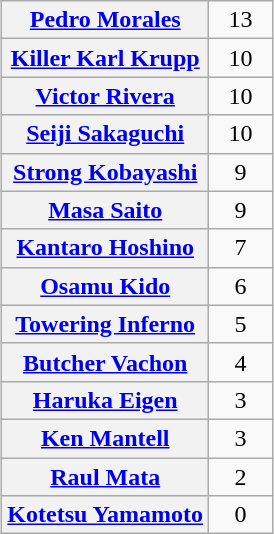<table class="wikitable" style="margin: 1em auto 1em auto;text-align:center">
<tr>
<th><a href='#'>Pedro Morales</a></th>
<td style="width:35px">13</td>
</tr>
<tr>
<th><a href='#'>Killer Karl Krupp</a></th>
<td>10</td>
</tr>
<tr>
<th><a href='#'>Victor Rivera</a></th>
<td>10</td>
</tr>
<tr>
<th><a href='#'>Seiji Sakaguchi</a></th>
<td>10</td>
</tr>
<tr>
<th><a href='#'>Strong Kobayashi</a></th>
<td>9</td>
</tr>
<tr>
<th><a href='#'>Masa Saito</a></th>
<td>9</td>
</tr>
<tr>
<th><a href='#'>Kantaro Hoshino</a></th>
<td>7</td>
</tr>
<tr>
<th><a href='#'>Osamu Kido</a></th>
<td>6</td>
</tr>
<tr>
<th><a href='#'>Towering Inferno</a></th>
<td>5</td>
</tr>
<tr>
<th><a href='#'>Butcher Vachon</a></th>
<td>4</td>
</tr>
<tr>
<th><a href='#'>Haruka Eigen</a></th>
<td>3</td>
</tr>
<tr>
<th><a href='#'>Ken Mantell</a></th>
<td>3</td>
</tr>
<tr>
<th><a href='#'>Raul Mata</a></th>
<td>2</td>
</tr>
<tr>
<th><a href='#'>Kotetsu Yamamoto</a></th>
<td>0</td>
</tr>
</table>
